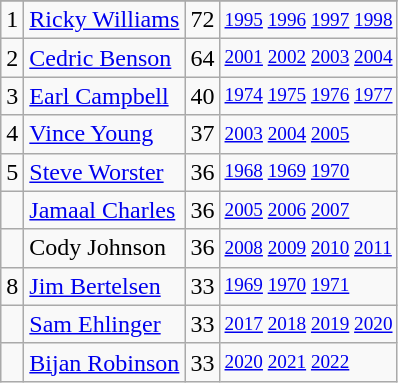<table class="wikitable">
<tr>
</tr>
<tr>
<td>1</td>
<td><a href='#'>Ricky Williams</a></td>
<td>72</td>
<td style="font-size:80%;"><a href='#'>1995</a> <a href='#'>1996</a> <a href='#'>1997</a> <a href='#'>1998</a></td>
</tr>
<tr>
<td>2</td>
<td><a href='#'>Cedric Benson</a></td>
<td>64</td>
<td style="font-size:80%;"><a href='#'>2001</a> <a href='#'>2002</a> <a href='#'>2003</a> <a href='#'>2004</a></td>
</tr>
<tr>
<td>3</td>
<td><a href='#'>Earl Campbell</a></td>
<td>40</td>
<td style="font-size:80%;"><a href='#'>1974</a> <a href='#'>1975</a> <a href='#'>1976</a> <a href='#'>1977</a></td>
</tr>
<tr>
<td>4</td>
<td><a href='#'>Vince Young</a></td>
<td>37</td>
<td style="font-size:80%;"><a href='#'>2003</a> <a href='#'>2004</a> <a href='#'>2005</a></td>
</tr>
<tr>
<td>5</td>
<td><a href='#'>Steve Worster</a></td>
<td>36</td>
<td style="font-size:80%;"><a href='#'>1968</a> <a href='#'>1969</a> <a href='#'>1970</a></td>
</tr>
<tr>
<td></td>
<td><a href='#'>Jamaal Charles</a></td>
<td>36</td>
<td style="font-size:80%;"><a href='#'>2005</a> <a href='#'>2006</a> <a href='#'>2007</a></td>
</tr>
<tr>
<td></td>
<td>Cody Johnson</td>
<td>36</td>
<td style="font-size:80%;"><a href='#'>2008</a> <a href='#'>2009</a> <a href='#'>2010</a> <a href='#'>2011</a></td>
</tr>
<tr>
<td>8</td>
<td><a href='#'>Jim Bertelsen</a></td>
<td>33</td>
<td style="font-size:80%;"><a href='#'>1969</a> <a href='#'>1970</a> <a href='#'>1971</a></td>
</tr>
<tr>
<td></td>
<td><a href='#'>Sam Ehlinger</a></td>
<td>33</td>
<td style="font-size:80%;"><a href='#'>2017</a> <a href='#'>2018</a> <a href='#'>2019</a> <a href='#'>2020</a></td>
</tr>
<tr>
<td></td>
<td><a href='#'>Bijan Robinson</a></td>
<td>33</td>
<td style="font-size:80%;"><a href='#'>2020</a> <a href='#'>2021</a> <a href='#'>2022</a></td>
</tr>
</table>
